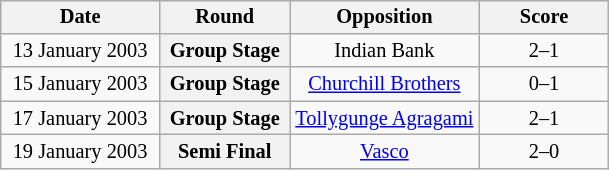<table class="wikitable plainrowheaders" style="text-align:center;margin-left:1em;float:right; font-size:85%;">
<tr>
<th scope=col width="100">Date</th>
<th scope=col width="80">Round</th>
<th scope=col width="120">Opposition</th>
<th scope=col width="80">Score</th>
</tr>
<tr>
<td>13 January 2003</td>
<th scope=row style="text-align:center">Group Stage</th>
<td>Indian Bank</td>
<td>2–1</td>
</tr>
<tr>
<td>15 January 2003</td>
<th scope=row style="text-align:center">Group Stage</th>
<td><a href='#'>Churchill Brothers</a></td>
<td>0–1</td>
</tr>
<tr>
<td>17 January 2003</td>
<th scope=row style="text-align:center">Group Stage</th>
<td><a href='#'>Tollygunge Agragami</a></td>
<td>2–1</td>
</tr>
<tr>
<td>19 January 2003</td>
<th scope=row style="text-align:center">Semi Final</th>
<td><a href='#'>Vasco</a></td>
<td>2–0</td>
</tr>
</table>
